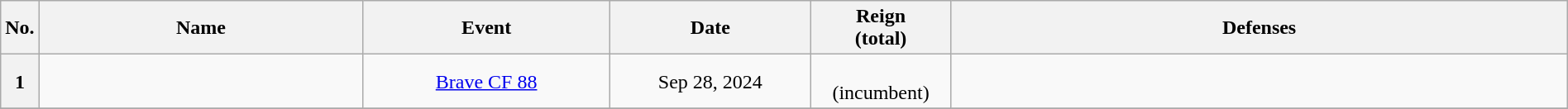<table class="wikitable" style="width:100%; font-size:100%;">
<tr>
<th style= width:1%;">No.</th>
<th style= width:21%;">Name</th>
<th style= width:16%;">Event</th>
<th style=width:13%;">Date</th>
<th style=width:9%;">Reign<br>(total)</th>
<th style= width:49%;">Defenses</th>
</tr>
<tr>
<th>1</th>
<td align=left><br></td>
<td align=center><a href='#'>Brave CF 88</a><br></td>
<td align=center>Sep 28, 2024</td>
<td align=center><br>(incumbent)</td>
<td><br></td>
</tr>
<tr>
</tr>
</table>
